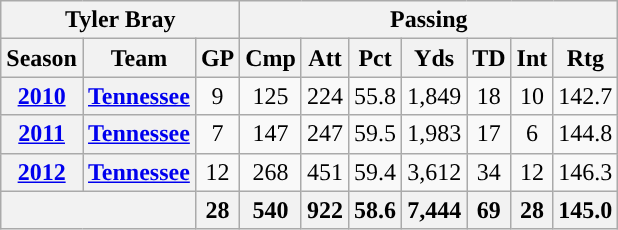<table class="wikitable" style="text-align:center;">
<tr>
<th colspan="3">Tyler Bray</th>
<th colspan="7">Passing</th>
</tr>
<tr>
<th>Season</th>
<th>Team</th>
<th>GP</th>
<th>Cmp</th>
<th>Att</th>
<th>Pct</th>
<th>Yds</th>
<th>TD</th>
<th>Int</th>
<th>Rtg</th>
</tr>
<tr>
<th><a href='#'>2010</a></th>
<th><a href='#'>Tennessee</a></th>
<td>9</td>
<td>125</td>
<td>224</td>
<td>55.8</td>
<td>1,849</td>
<td>18</td>
<td>10</td>
<td>142.7</td>
</tr>
<tr>
<th><a href='#'>2011</a></th>
<th><a href='#'>Tennessee</a></th>
<td>7</td>
<td>147</td>
<td>247</td>
<td>59.5</td>
<td>1,983</td>
<td>17</td>
<td>6</td>
<td>144.8</td>
</tr>
<tr>
<th><a href='#'>2012</a></th>
<th><a href='#'>Tennessee</a></th>
<td>12</td>
<td>268</td>
<td>451</td>
<td>59.4</td>
<td>3,612</td>
<td>34</td>
<td>12</td>
<td>146.3</td>
</tr>
<tr>
<th colspan="2"></th>
<th>28</th>
<th>540</th>
<th>922</th>
<th>58.6</th>
<th>7,444</th>
<th>69</th>
<th>28</th>
<th>145.0</th>
</tr>
</table>
